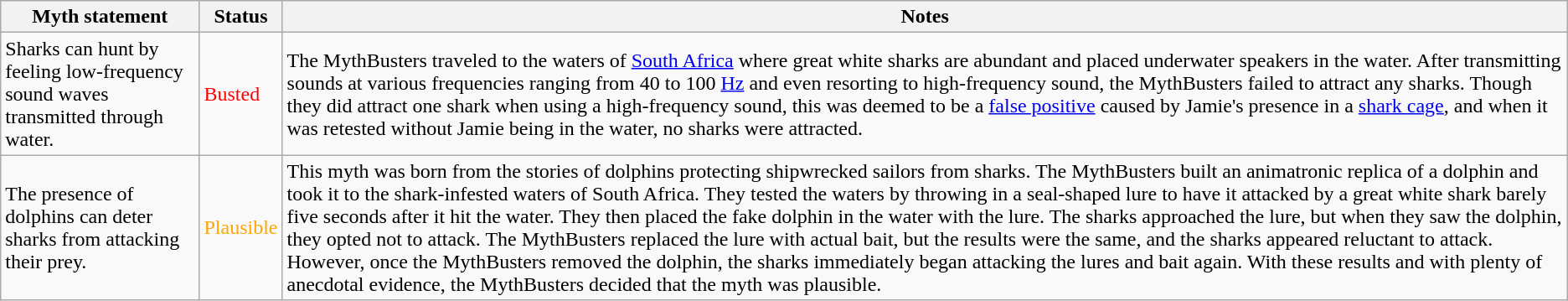<table class="wikitable plainrowheaders">
<tr>
<th>Myth statement</th>
<th>Status</th>
<th>Notes</th>
</tr>
<tr>
<td>Sharks can hunt by feeling low-frequency sound waves transmitted through water.</td>
<td style="color:red">Busted</td>
<td>The MythBusters traveled to the waters of <a href='#'>South Africa</a> where great white sharks are abundant and placed underwater speakers in the water. After transmitting sounds at various frequencies ranging from 40 to 100 <a href='#'>Hz</a> and even resorting to high-frequency sound, the MythBusters failed to attract any sharks. Though they did attract one shark when using a high-frequency sound, this was deemed to be a <a href='#'>false positive</a> caused by Jamie's presence in a <a href='#'>shark cage</a>, and when it was retested without Jamie being in the water, no sharks were attracted.</td>
</tr>
<tr>
<td>The presence of dolphins can deter sharks from attacking their prey.</td>
<td style="color:orange">Plausible</td>
<td>This myth was born from the stories of dolphins protecting shipwrecked sailors from sharks. The MythBusters built an animatronic replica of a dolphin and took it to the shark-infested waters of South Africa. They tested the waters by throwing in a seal-shaped lure to have it attacked by a great white shark barely five seconds after it hit the water. They then placed the fake dolphin in the water with the lure. The sharks approached the lure, but when they saw the dolphin, they opted not to attack. The MythBusters replaced the lure with actual bait, but the results were the same, and the sharks appeared reluctant to attack. However, once the MythBusters removed the dolphin, the sharks immediately began attacking the lures and bait again. With these results and with plenty of anecdotal evidence, the MythBusters decided that the myth was plausible.</td>
</tr>
</table>
